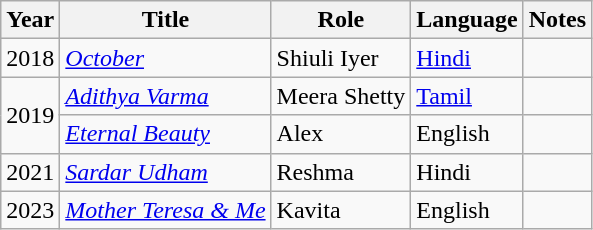<table class="wikitable sortable">
<tr>
<th>Year</th>
<th>Title</th>
<th>Role</th>
<th>Language</th>
<th>Notes</th>
</tr>
<tr>
<td>2018</td>
<td><em><a href='#'>October</a></em></td>
<td>Shiuli Iyer</td>
<td><a href='#'>Hindi</a></td>
<td></td>
</tr>
<tr>
<td rowspan="2">2019</td>
<td><em><a href='#'>Adithya Varma</a></em></td>
<td>Meera Shetty</td>
<td><a href='#'>Tamil</a></td>
<td></td>
</tr>
<tr>
<td><em><a href='#'>Eternal Beauty</a></em></td>
<td>Alex</td>
<td>English</td>
<td></td>
</tr>
<tr>
<td>2021</td>
<td><em><a href='#'>Sardar Udham</a></em></td>
<td>Reshma</td>
<td>Hindi</td>
<td></td>
</tr>
<tr>
<td>2023</td>
<td><em><a href='#'>Mother Teresa & Me</a></em></td>
<td>Kavita</td>
<td>English</td>
<td></td>
</tr>
</table>
